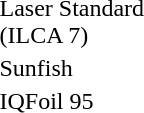<table>
<tr>
<td>Laser Standard<br> (ILCA 7)</td>
<td></td>
<td></td>
<td></td>
</tr>
<tr>
<td>Sunfish</td>
<td></td>
<td></td>
<td></td>
</tr>
<tr>
<td>IQFoil 95</td>
<td></td>
<td></td>
<td></td>
</tr>
</table>
